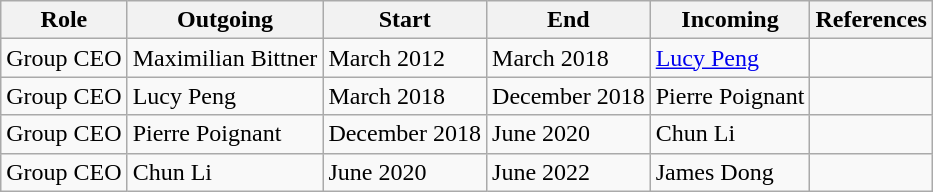<table class="wikitable">
<tr>
<th>Role</th>
<th>Outgoing</th>
<th>Start</th>
<th>End</th>
<th>Incoming</th>
<th>References</th>
</tr>
<tr>
<td>Group CEO</td>
<td>Maximilian Bittner</td>
<td>March 2012</td>
<td>March 2018</td>
<td><a href='#'>Lucy Peng</a></td>
<td></td>
</tr>
<tr>
<td>Group CEO</td>
<td>Lucy Peng</td>
<td>March 2018</td>
<td>December 2018</td>
<td>Pierre Poignant</td>
<td></td>
</tr>
<tr>
<td>Group CEO</td>
<td>Pierre Poignant</td>
<td>December 2018</td>
<td>June 2020</td>
<td>Chun Li</td>
<td></td>
</tr>
<tr>
<td>Group CEO</td>
<td>Chun Li</td>
<td>June 2020</td>
<td>June 2022</td>
<td>James Dong</td>
</tr>
</table>
